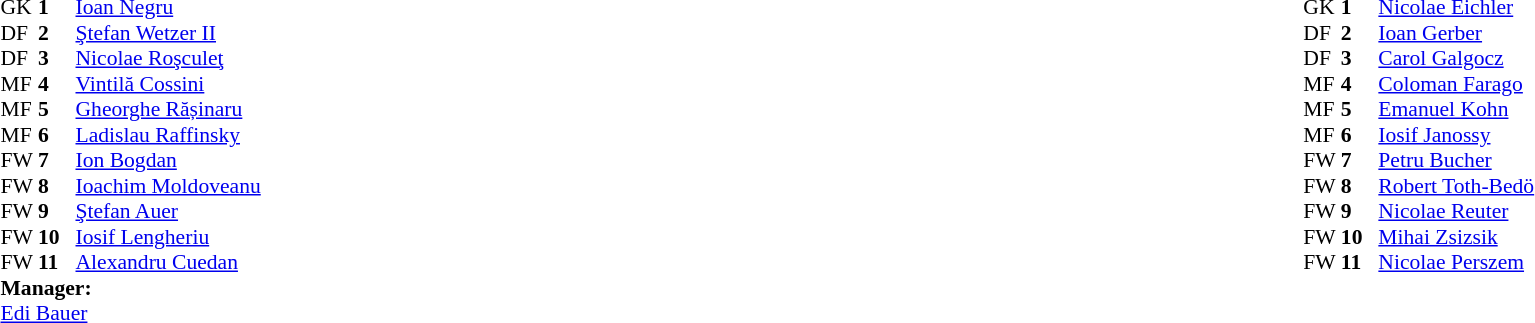<table style="width:100%;">
<tr>
<td style="vertical-align:top; width:50%;"><br><table style="font-size: 90%" cellspacing="0" cellpadding="0">
<tr>
<th width=25></th>
<th width=25></th>
</tr>
<tr>
<td>GK</td>
<td><strong>1</strong></td>
<td> <a href='#'>Ioan Negru</a></td>
</tr>
<tr>
<td>DF</td>
<td><strong>2</strong></td>
<td> <a href='#'>Ştefan Wetzer II</a></td>
</tr>
<tr>
<td>DF</td>
<td><strong>3</strong></td>
<td> <a href='#'>Nicolae Roşculeţ</a></td>
</tr>
<tr>
<td>MF</td>
<td><strong>4</strong></td>
<td> <a href='#'>Vintilă Cossini</a></td>
</tr>
<tr>
<td>MF</td>
<td><strong>5</strong></td>
<td> <a href='#'>Gheorghe Rășinaru</a></td>
</tr>
<tr>
<td>MF</td>
<td><strong>6</strong></td>
<td> <a href='#'>Ladislau Raffinsky</a></td>
</tr>
<tr>
<td>FW</td>
<td><strong>7</strong></td>
<td> <a href='#'>Ion Bogdan</a></td>
</tr>
<tr>
<td>FW</td>
<td><strong>8</strong></td>
<td> <a href='#'>Ioachim Moldoveanu</a></td>
</tr>
<tr>
<td>FW</td>
<td><strong>9</strong></td>
<td> <a href='#'>Ştefan Auer</a></td>
</tr>
<tr>
<td>FW</td>
<td><strong>10</strong></td>
<td> <a href='#'>Iosif Lengheriu</a></td>
</tr>
<tr>
<td>FW</td>
<td><strong>11</strong></td>
<td> <a href='#'>Alexandru Cuedan</a></td>
</tr>
<tr>
<td colspan=3><strong>Manager:</strong></td>
</tr>
<tr>
<td colspan=4> <a href='#'>Edi Bauer</a></td>
</tr>
<tr>
</tr>
</table>
</td>
<td valign="top"></td>
<td style="vertical-align:top; width:50%;"><br><table cellspacing="0" cellpadding="0" style="font-size:90%; margin:auto;">
<tr>
<th width=25></th>
<th width=25></th>
</tr>
<tr>
<td>GK</td>
<td><strong>1</strong></td>
<td> <a href='#'>Nicolae Eichler</a></td>
</tr>
<tr>
<td>DF</td>
<td><strong>2</strong></td>
<td> <a href='#'>Ioan Gerber</a></td>
</tr>
<tr>
<td>DF</td>
<td><strong>3</strong></td>
<td> <a href='#'>Carol Galgocz</a></td>
</tr>
<tr>
<td>MF</td>
<td><strong>4</strong></td>
<td> <a href='#'>Coloman Farago</a></td>
</tr>
<tr>
<td>MF</td>
<td><strong>5</strong></td>
<td> <a href='#'>Emanuel Kohn</a></td>
</tr>
<tr>
<td>MF</td>
<td><strong>6</strong></td>
<td> <a href='#'>Iosif Janossy</a></td>
</tr>
<tr>
<td>FW</td>
<td><strong>7</strong></td>
<td> <a href='#'>Petru Bucher</a></td>
</tr>
<tr>
<td>FW</td>
<td><strong>8</strong></td>
<td> <a href='#'>Robert Toth-Bedö</a></td>
</tr>
<tr>
<td>FW</td>
<td><strong>9</strong></td>
<td> <a href='#'>Nicolae Reuter</a></td>
</tr>
<tr>
<td>FW</td>
<td><strong>10</strong></td>
<td> <a href='#'>Mihai Zsizsik</a></td>
</tr>
<tr>
<td>FW</td>
<td><strong>11</strong></td>
<td> <a href='#'>Nicolae Perszem</a></td>
</tr>
</table>
</td>
</tr>
</table>
